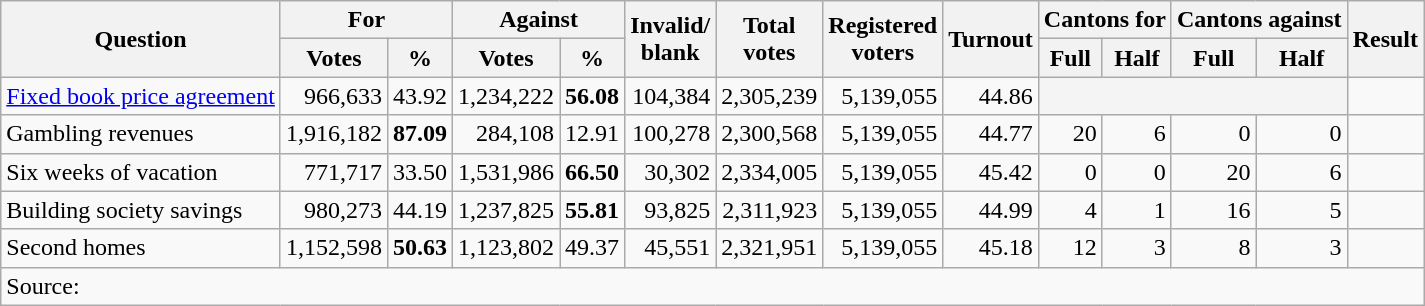<table class=wikitable style=text-align:right>
<tr>
<th rowspan=2>Question</th>
<th colspan=2>For</th>
<th colspan=2>Against</th>
<th rowspan=2>Invalid/<br>blank</th>
<th rowspan=2>Total<br>votes</th>
<th rowspan=2>Registered<br>voters</th>
<th rowspan=2>Turnout</th>
<th colspan=2>Cantons for</th>
<th colspan=2>Cantons against</th>
<th rowspan=2>Result</th>
</tr>
<tr>
<th>Votes</th>
<th>%</th>
<th>Votes</th>
<th>%</th>
<th>Full</th>
<th>Half</th>
<th>Full</th>
<th>Half</th>
</tr>
<tr>
<td align="left"><a href='#'>Fixed book price agreement</a></td>
<td>966,633</td>
<td>43.92</td>
<td>1,234,222</td>
<td><strong>56.08</strong></td>
<td>104,384</td>
<td>2,305,239</td>
<td>5,139,055</td>
<td>44.86</td>
<td colspan="4" style="background-color:#F4F4F4;"></td>
<td></td>
</tr>
<tr>
<td align=left>Gambling revenues</td>
<td>1,916,182</td>
<td><strong>87.09</strong></td>
<td>284,108</td>
<td>12.91</td>
<td>100,278</td>
<td>2,300,568</td>
<td>5,139,055</td>
<td>44.77</td>
<td>20</td>
<td>6</td>
<td>0</td>
<td>0</td>
<td></td>
</tr>
<tr>
<td align=left>Six weeks of vacation</td>
<td>771,717</td>
<td>33.50</td>
<td>1,531,986</td>
<td><strong>66.50</strong></td>
<td>30,302</td>
<td>2,334,005</td>
<td>5,139,055</td>
<td>45.42</td>
<td>0</td>
<td>0</td>
<td>20</td>
<td>6</td>
<td></td>
</tr>
<tr>
<td align=left>Building society savings</td>
<td>980,273</td>
<td>44.19</td>
<td>1,237,825</td>
<td><strong>55.81</strong></td>
<td>93,825</td>
<td>2,311,923</td>
<td>5,139,055</td>
<td>44.99</td>
<td>4</td>
<td>1</td>
<td>16</td>
<td>5</td>
<td></td>
</tr>
<tr>
<td align=left>Second homes</td>
<td>1,152,598</td>
<td><strong>50.63</strong></td>
<td>1,123,802</td>
<td>49.37</td>
<td>45,551</td>
<td>2,321,951</td>
<td>5,139,055</td>
<td>45.18</td>
<td>12</td>
<td>3</td>
<td>8</td>
<td>3</td>
<td></td>
</tr>
<tr>
<td align=left colspan=14>Source: </td>
</tr>
</table>
